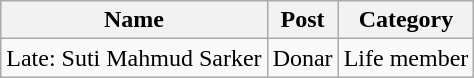<table class="wikitable">
<tr>
<th>Name</th>
<th>Post</th>
<th>Category</th>
</tr>
<tr>
<td>Late: Suti Mahmud Sarker</td>
<td>Donar</td>
<td>Life member</td>
</tr>
</table>
